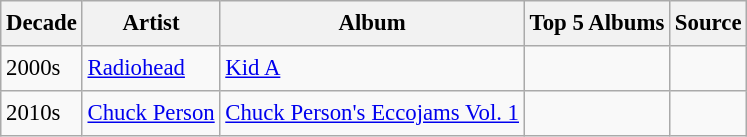<table class="wikitable" style="font-size:0.95em;line-height:1.5em;">
<tr>
<th>Decade</th>
<th>Artist</th>
<th>Album</th>
<th>Top 5 Albums</th>
<th>Source</th>
</tr>
<tr>
<td>2000s</td>
<td><a href='#'>Radiohead</a></td>
<td><a href='#'>Kid A</a></td>
<td><small></small></td>
<td></td>
</tr>
<tr>
<td>2010s</td>
<td><a href='#'>Chuck Person</a></td>
<td><a href='#'>Chuck Person's Eccojams Vol. 1</a></td>
<td><small></small></td>
<td></td>
</tr>
</table>
